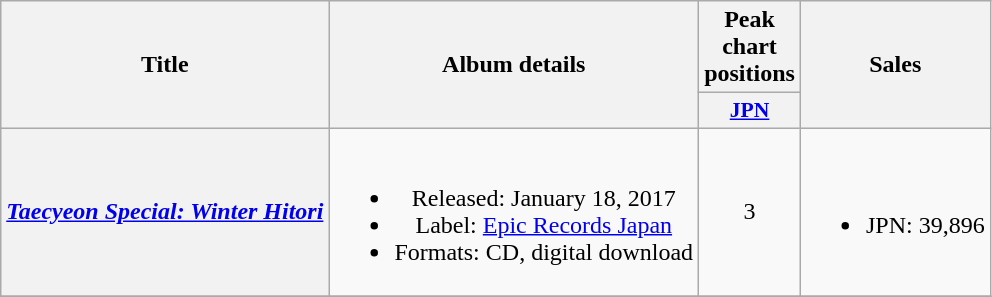<table class="wikitable plainrowheaders" style="text-align:center;">
<tr>
<th rowspan="2">Title</th>
<th rowspan="2">Album details</th>
<th>Peak chart positions</th>
<th rowspan="2">Sales</th>
</tr>
<tr>
<th scope="col" style="width:2.5em;font-size:90%;"><a href='#'>JPN</a><br></th>
</tr>
<tr>
<th scope="row"><em><a href='#'>Taecyeon Special: Winter Hitori</a></em></th>
<td><br><ul><li>Released: January 18, 2017</li><li>Label: <a href='#'>Epic Records Japan</a></li><li>Formats: CD, digital download</li></ul></td>
<td>3</td>
<td><br><ul><li>JPN: 39,896</li></ul></td>
</tr>
<tr>
</tr>
</table>
